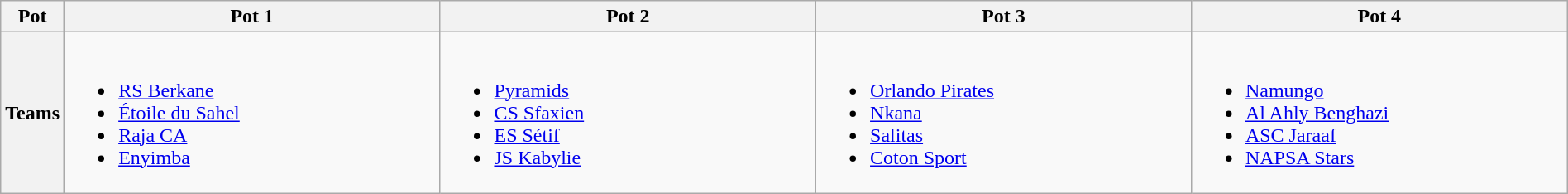<table class="wikitable" style="width:100%;">
<tr>
<th>Pot</th>
<th width="25%">Pot 1</th>
<th width="25%">Pot 2</th>
<th width="25%">Pot 3</th>
<th width="25%">Pot 4</th>
</tr>
<tr>
<th>Teams</th>
<td valign="top"><br><ul><li> <a href='#'>RS Berkane</a> </li><li> <a href='#'>Étoile du Sahel</a> </li><li> <a href='#'>Raja CA</a> </li><li> <a href='#'>Enyimba</a> </li></ul></td>
<td valign="top"><br><ul><li> <a href='#'>Pyramids</a> </li><li> <a href='#'>CS Sfaxien</a> </li><li> <a href='#'>ES Sétif</a> </li><li> <a href='#'>JS Kabylie</a> </li></ul></td>
<td valign="top"><br><ul><li> <a href='#'>Orlando Pirates</a> </li><li> <a href='#'>Nkana</a> </li><li> <a href='#'>Salitas</a> </li><li> <a href='#'>Coton Sport</a> </li></ul></td>
<td valign="top"><br><ul><li> <a href='#'>Namungo</a></li><li> <a href='#'>Al Ahly Benghazi</a></li><li> <a href='#'>ASC Jaraaf</a></li><li> <a href='#'>NAPSA Stars</a></li></ul></td>
</tr>
</table>
